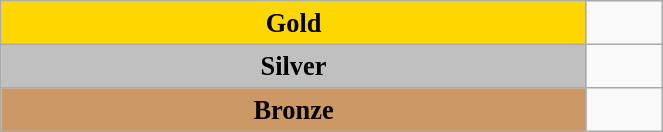<table class="wikitable" style=" text-align:center; font-size:110%;" width="35%">
<tr>
<td rowspan="1" bgcolor="gold"><strong>Gold</strong></td>
<td align=left></td>
</tr>
<tr>
<td rowspan="1" bgcolor="silver"><strong>Silver</strong></td>
<td align=left></td>
</tr>
<tr>
<td rowspan="1" bgcolor="#cc9966"><strong>Bronze</strong></td>
<td align=left></td>
</tr>
</table>
